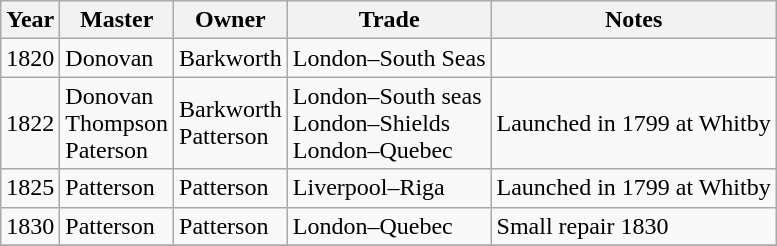<table class="sortable wikitable">
<tr>
<th>Year</th>
<th>Master</th>
<th>Owner</th>
<th>Trade</th>
<th>Notes</th>
</tr>
<tr>
<td>1820</td>
<td>Donovan</td>
<td>Barkworth</td>
<td>London–South Seas</td>
<td></td>
</tr>
<tr>
<td>1822</td>
<td>Donovan<br>Thompson<br>Paterson</td>
<td>Barkworth<br>Patterson</td>
<td>London–South seas<br>London–Shields<br>London–Quebec</td>
<td>Launched in 1799 at Whitby</td>
</tr>
<tr>
<td>1825</td>
<td>Patterson</td>
<td>Patterson</td>
<td>Liverpool–Riga</td>
<td>Launched in 1799 at Whitby</td>
</tr>
<tr>
<td>1830</td>
<td>Patterson</td>
<td>Patterson</td>
<td>London–Quebec</td>
<td>Small repair 1830</td>
</tr>
<tr>
</tr>
</table>
